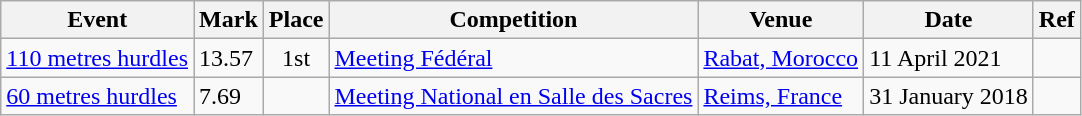<table class="wikitable">
<tr>
<th>Event</th>
<th>Mark</th>
<th>Place</th>
<th>Competition</th>
<th>Venue</th>
<th>Date</th>
<th>Ref</th>
</tr>
<tr>
<td><a href='#'>110 metres hurdles</a></td>
<td>13.57  <strong></strong></td>
<td style="text-align:center;">1st</td>
<td><a href='#'>Meeting Fédéral</a></td>
<td><a href='#'>Rabat, Morocco</a></td>
<td>11 April 2021</td>
<td></td>
</tr>
<tr>
<td><a href='#'>60 metres hurdles</a></td>
<td>7.69 <strong></strong></td>
<td style="text-align:center;"><br></td>
<td><a href='#'>Meeting National en Salle des Sacres</a></td>
<td><a href='#'>Reims, France</a></td>
<td>31 January 2018</td>
<td></td>
</tr>
</table>
